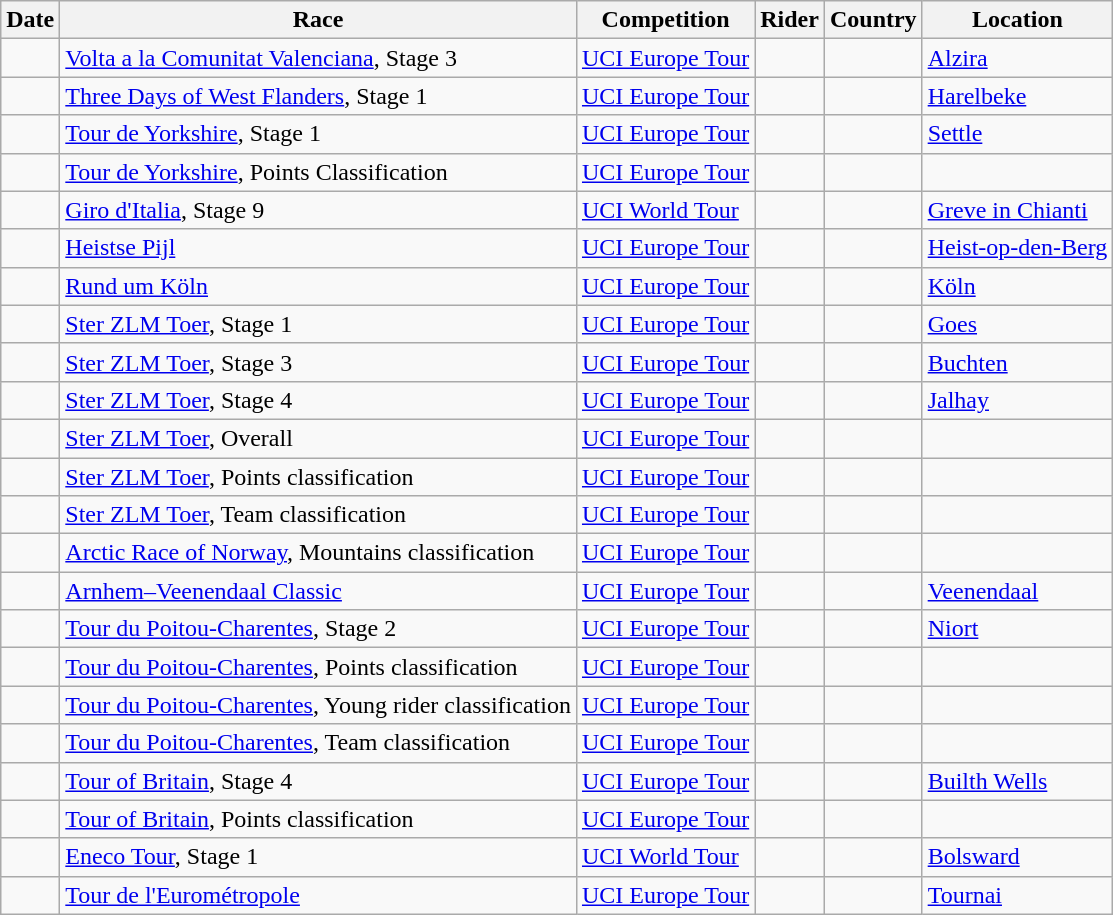<table class="wikitable sortable">
<tr>
<th>Date</th>
<th>Race</th>
<th>Competition</th>
<th>Rider</th>
<th>Country</th>
<th>Location</th>
</tr>
<tr>
<td></td>
<td><a href='#'>Volta a la Comunitat Valenciana</a>, Stage 3</td>
<td><a href='#'>UCI Europe Tour</a></td>
<td></td>
<td></td>
<td><a href='#'>Alzira</a></td>
</tr>
<tr>
<td></td>
<td><a href='#'>Three Days of West Flanders</a>, Stage 1</td>
<td><a href='#'>UCI Europe Tour</a></td>
<td></td>
<td></td>
<td><a href='#'>Harelbeke</a></td>
</tr>
<tr>
<td></td>
<td><a href='#'>Tour de Yorkshire</a>, Stage 1</td>
<td><a href='#'>UCI Europe Tour</a></td>
<td></td>
<td></td>
<td><a href='#'>Settle</a></td>
</tr>
<tr>
<td></td>
<td><a href='#'>Tour de Yorkshire</a>, Points Classification</td>
<td><a href='#'>UCI Europe Tour</a></td>
<td></td>
<td></td>
<td></td>
</tr>
<tr>
<td></td>
<td><a href='#'>Giro d'Italia</a>, Stage 9</td>
<td><a href='#'>UCI World Tour</a></td>
<td></td>
<td></td>
<td><a href='#'>Greve in Chianti</a></td>
</tr>
<tr>
<td></td>
<td><a href='#'>Heistse Pijl</a></td>
<td><a href='#'>UCI Europe Tour</a></td>
<td></td>
<td></td>
<td><a href='#'>Heist-op-den-Berg</a></td>
</tr>
<tr>
<td></td>
<td><a href='#'>Rund um Köln</a></td>
<td><a href='#'>UCI Europe Tour</a></td>
<td></td>
<td></td>
<td><a href='#'>Köln</a></td>
</tr>
<tr>
<td></td>
<td><a href='#'>Ster ZLM Toer</a>, Stage 1</td>
<td><a href='#'>UCI Europe Tour</a></td>
<td></td>
<td></td>
<td><a href='#'>Goes</a></td>
</tr>
<tr>
<td></td>
<td><a href='#'>Ster ZLM Toer</a>, Stage 3</td>
<td><a href='#'>UCI Europe Tour</a></td>
<td></td>
<td></td>
<td><a href='#'>Buchten</a></td>
</tr>
<tr>
<td></td>
<td><a href='#'>Ster ZLM Toer</a>, Stage 4</td>
<td><a href='#'>UCI Europe Tour</a></td>
<td></td>
<td></td>
<td><a href='#'>Jalhay</a></td>
</tr>
<tr>
<td></td>
<td><a href='#'>Ster ZLM Toer</a>, Overall</td>
<td><a href='#'>UCI Europe Tour</a></td>
<td></td>
<td></td>
<td></td>
</tr>
<tr>
<td></td>
<td><a href='#'>Ster ZLM Toer</a>, Points classification</td>
<td><a href='#'>UCI Europe Tour</a></td>
<td></td>
<td></td>
<td></td>
</tr>
<tr>
<td></td>
<td><a href='#'>Ster ZLM Toer</a>, Team classification</td>
<td><a href='#'>UCI Europe Tour</a></td>
<td style="text-align:center"></td>
<td></td>
<td></td>
</tr>
<tr>
<td></td>
<td><a href='#'>Arctic Race of Norway</a>, Mountains classification</td>
<td><a href='#'>UCI Europe Tour</a></td>
<td></td>
<td></td>
<td></td>
</tr>
<tr>
<td></td>
<td><a href='#'>Arnhem–Veenendaal Classic</a></td>
<td><a href='#'>UCI Europe Tour</a></td>
<td></td>
<td></td>
<td><a href='#'>Veenendaal</a></td>
</tr>
<tr>
<td></td>
<td><a href='#'>Tour du Poitou-Charentes</a>, Stage 2</td>
<td><a href='#'>UCI Europe Tour</a></td>
<td></td>
<td></td>
<td><a href='#'>Niort</a></td>
</tr>
<tr>
<td></td>
<td><a href='#'>Tour du Poitou-Charentes</a>, Points classification</td>
<td><a href='#'>UCI Europe Tour</a></td>
<td></td>
<td></td>
<td></td>
</tr>
<tr>
<td></td>
<td><a href='#'>Tour du Poitou-Charentes</a>, Young rider classification</td>
<td><a href='#'>UCI Europe Tour</a></td>
<td></td>
<td></td>
<td></td>
</tr>
<tr>
<td></td>
<td><a href='#'>Tour du Poitou-Charentes</a>, Team classification</td>
<td><a href='#'>UCI Europe Tour</a></td>
<td style="text-align:center"></td>
<td></td>
<td></td>
</tr>
<tr>
<td></td>
<td><a href='#'>Tour of Britain</a>, Stage 4</td>
<td><a href='#'>UCI Europe Tour</a></td>
<td></td>
<td></td>
<td><a href='#'>Builth Wells</a></td>
</tr>
<tr>
<td></td>
<td><a href='#'>Tour of Britain</a>, Points classification</td>
<td><a href='#'>UCI Europe Tour</a></td>
<td></td>
<td></td>
<td></td>
</tr>
<tr>
<td></td>
<td><a href='#'>Eneco Tour</a>, Stage 1</td>
<td><a href='#'>UCI World Tour</a></td>
<td></td>
<td></td>
<td><a href='#'>Bolsward</a></td>
</tr>
<tr>
<td></td>
<td><a href='#'>Tour de l'Eurométropole</a></td>
<td><a href='#'>UCI Europe Tour</a></td>
<td></td>
<td></td>
<td><a href='#'>Tournai</a></td>
</tr>
</table>
